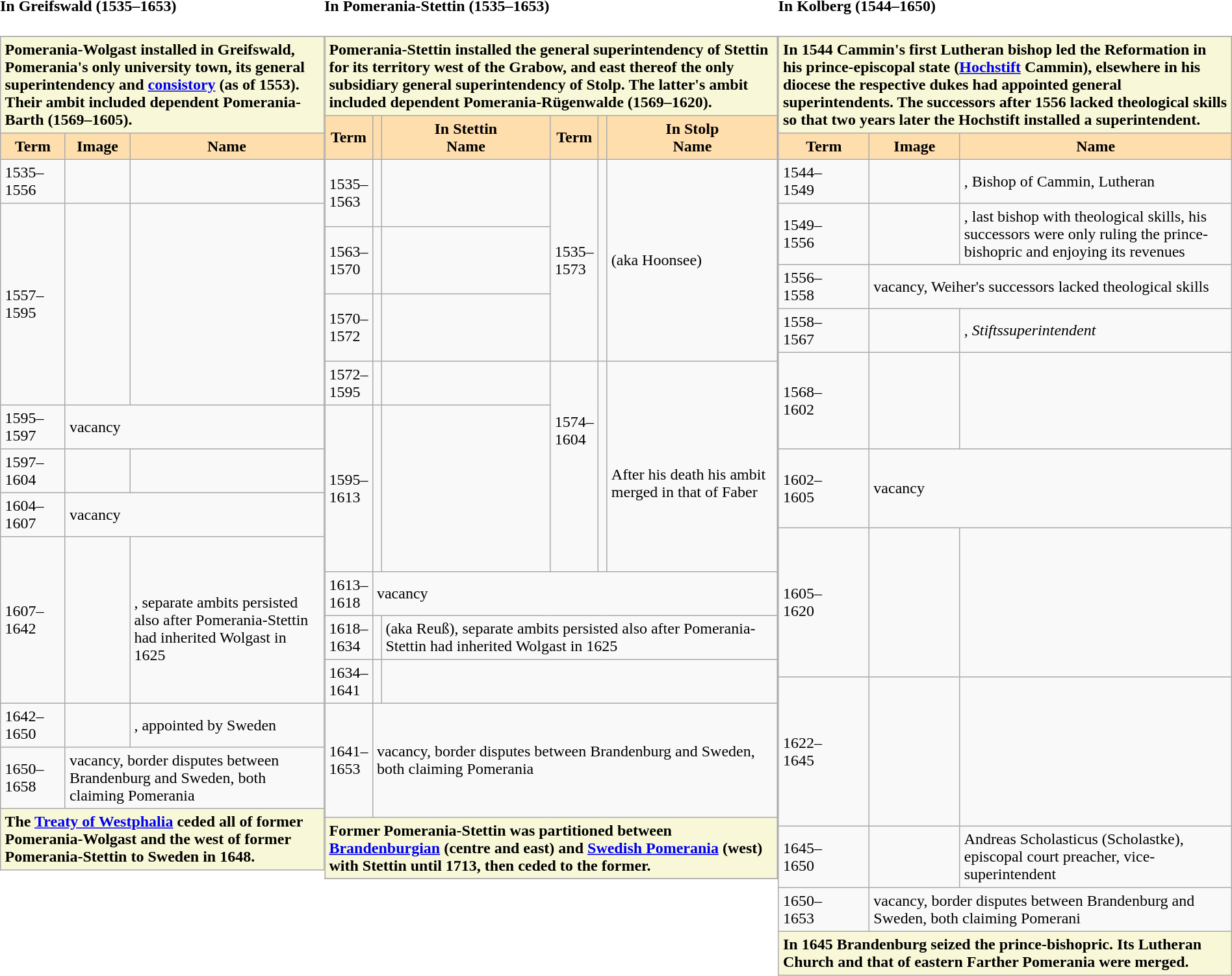<table width = "100%" cellpadding = 0 cellspacing = 0>
<tr>
<td width = "25%" bgcolor = "silver" align="center"></td>
<td width = "35%" bgcolor = "silver" align="center"></td>
<td width = "30%" bgcolor = "silver" align="center"></td>
</tr>
<tr>
<td width = "25%" valign = top><br><h4>In Greifswald (1535–1653)</h4><table border="1" width = "100%" border="1" cellpadding="4" cellspacing="0" style="margin: 0.5em 1em 0.5em 0; background: #f9f9f9; border: 1px #aaa solid; border-collapse: collapse;">
<tr>
</tr>
<tr>
<td colspan = "3" bgcolor = "F8F8D8" align="left"><strong>Pomerania-Wolgast installed in Greifswald, Pomerania's only university town, its general superintendency and <a href='#'>consistory</a> (as of 1553). Their ambit included dependent Pomerania-Barth (1569–1605).</strong></td>
</tr>
<tr>
<th width = "20%" bgcolor = "#FFDEAD">Term<br></th>
<th width = "20%" bgcolor = "#FFDEAD">Image<br></th>
<th width = "60%" bgcolor = "#FFDEAD">Name<br></th>
</tr>
<tr>
<td>1535–<br>1556</td>
<td></td>
<td></td>
</tr>
<tr>
<td>1557–<br>1595</td>
<td><br><br><br><br><br><br><br><br><br><br><br></td>
<td></td>
</tr>
<tr>
<td>1595–<br>1597</td>
<td colspan="2">vacancy</td>
</tr>
<tr>
<td>1597–<br>1604</td>
<td></td>
<td></td>
</tr>
<tr>
<td>1604–<br>1607</td>
<td colspan="2">vacancy</td>
</tr>
<tr>
<td>1607–<br>1642</td>
<td></td>
<td><br><br><br>, separate ambits persisted also after Pomerania-Stettin had inherited Wolgast in 1625<br><br><br></td>
</tr>
<tr>
<td>1642–<br>1650</td>
<td></td>
<td>, appointed by Sweden</td>
</tr>
<tr>
<td>1650–<br>1658<br></td>
<td colspan="2">vacancy, border disputes between Brandenburg and Sweden, both claiming Pomerania</td>
</tr>
<tr>
<td colspan = "3" bgcolor = "F8F8D8" align="left"><strong>The <a href='#'>Treaty of Westphalia</a> ceded all of former Pomerania-Wolgast and the west of former Pomerania-Stettin to Sweden in 1648.</strong></td>
</tr>
</table>
</td>
<td width = "35%" valign = top><br><h4>In Pomerania-Stettin (1535–1653)</h4><table border="1" width = "100%" border="1" cellpadding="4" cellspacing="0" style="margin: 0.5em 1em 0.5em 0; background: #f9f9f9; border: 1px #aaa solid; border-collapse: collapse;">
<tr>
</tr>
<tr>
<td colspan = "6" bgcolor = "F8F8D8" align="left"><strong>Pomerania-Stettin installed the general superintendency of Stettin for its territory west of the Grabow, and east thereof the only subsidiary general superintendency of Stolp. The latter's ambit included dependent Pomerania-Rügenwalde (1569–1620).</strong></td>
</tr>
<tr>
<th width = "10%" bgcolor = "#FFDEAD">Term</th>
<th width = "0%" bgcolor = "#FFDEAD"></th>
<th width = "40%" bgcolor = "#FFDEAD">In Stettin<br>Name</th>
<th width = "10%" bgcolor = "#FFDEAD">Term</th>
<th width = "0%" bgcolor = "#FFDEAD"></th>
<th width = "40%" bgcolor = "#FFDEAD">In Stolp<br>Name</th>
</tr>
<tr>
<td>1535–<br>1563</td>
<td></td>
<td></td>
<td rowspan="3">1535–<br>1573</td>
<td rowspan="3"></td>
<td rowspan="3"><br><br><br><br><br> (aka Hoonsee)<br><br><br><br><br><br></td>
</tr>
<tr>
<td>1563–<br>1570</td>
<td></td>
<td></td>
</tr>
<tr>
<td>1570–<br>1572</td>
<td></td>
<td></td>
</tr>
<tr>
<td>1572–<br>1595</td>
<td></td>
<td></td>
<td rowspan=2>1574–<br>1604<br><br><br><br><br></td>
<td rowspan=2></td>
<td rowspan=2><br><br>After his death his ambit merged in that of Faber</td>
</tr>
<tr>
<td rowspan=1>1595–<br>1613</td>
<td rowspan=1><br><br><br><br><br><br><br><br><br></td>
<td rowspan=1></td>
</tr>
<tr>
<td>1613–<br>1618</td>
<td colspan="5">vacancy</td>
</tr>
<tr>
<td>1618–<br>1634</td>
<td></td>
<td colspan="4"> (aka Reuß), separate ambits persisted also after Pomerania-Stettin had inherited Wolgast in 1625</td>
</tr>
<tr>
<td>1634–<br>1641</td>
<td></td>
<td colspan="4"></td>
</tr>
<tr>
<td><br><br>1641–<br>1653<br><br><br></td>
<td colspan="5">vacancy, border disputes between Brandenburg and Sweden, both claiming Pomerania</td>
</tr>
<tr>
<td colspan = "6" bgcolor = "F8F8D8" align="left"><strong>Former Pomerania-Stettin was partitioned between <a href='#'>Brandenburgian</a> (centre and east) and <a href='#'>Swedish Pomerania</a> (west) with Stettin until 1713, then ceded to the former.</strong></td>
</tr>
<tr>
</tr>
</table>
</td>
<td width = "35%" valign = top><br><h4>In Kolberg (1544–1650)</h4><table border="1" width = "100%" border="1" cellpadding="4" cellspacing="0" style="margin: 0.5em 1em 0.5em 0; background: #f9f9f9; border: 1px #aaa solid; border-collapse: collapse;">
<tr>
</tr>
<tr>
<td colspan = "3" bgcolor = "F8F8D8" align="left"><strong>In 1544 Cammin's first Lutheran bishop led the Reformation in his prince-episcopal state (<a href='#'>Hochstift</a> Cammin), elsewhere in his diocese the respective dukes had appointed general superintendents. The successors after 1556 lacked theological skills so that two years later the Hochstift installed a superintendent.</strong></td>
</tr>
<tr>
<th width = "20%" bgcolor = "#FFDEAD">Term</th>
<th width = "20%" bgcolor = "#FFDEAD">Image</th>
<th width = "60%" bgcolor = "#FFDEAD">Name</th>
</tr>
<tr>
<td>1544–<br>1549</td>
<td></td>
<td>, Bishop of Cammin, Lutheran</td>
</tr>
<tr>
<td>1549–<br>1556</td>
<td></td>
<td>, last bishop with theological skills, his successors were only ruling the prince-bishopric and enjoying its revenues</td>
</tr>
<tr>
<td>1556–<br>1558</td>
<td colspan="2">vacancy, Weiher's successors lacked theological skills</td>
</tr>
<tr>
<td>1558–<br>1567</td>
<td></td>
<td>, <em>Stiftssuperintendent</em></td>
</tr>
<tr>
<td>1568–<br>1602</td>
<td></td>
<td><br><br><br><br><br></td>
</tr>
<tr>
<td><br>1602–<br>1605<br><br></td>
<td colspan="2">vacancy</td>
</tr>
<tr>
<td><br><br><br>1605–<br>1620<br><br><br><br></td>
<td></td>
<td></td>
</tr>
<tr>
<td>1622–<br>1645</td>
<td><br><br><br><br><br><br><br><br></td>
<td></td>
</tr>
<tr>
<td>1645–<br>1650</td>
<td><br><br><br></td>
<td>Andreas Scholasticus (Scholastke), episcopal court preacher, vice-superintendent</td>
</tr>
<tr>
<td>1650–<br>1653</td>
<td colspan="2">vacancy, border disputes between Brandenburg and Sweden, both claiming Pomerani</td>
</tr>
<tr>
<td colspan = "3" bgcolor = "F8F8D8" align="left"><strong>In 1645 Brandenburg seized the prince-bishopric. Its Lutheran Church and that of eastern Farther Pomerania were merged.</strong></td>
</tr>
</table>
</td>
</tr>
</table>
